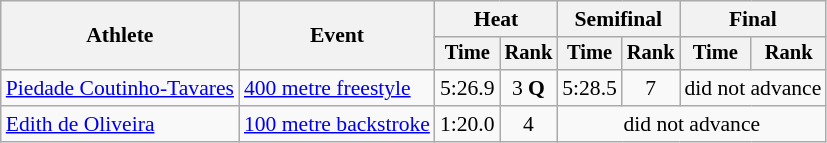<table class=wikitable style="font-size:90%">
<tr>
<th rowspan="2">Athlete</th>
<th rowspan="2">Event</th>
<th colspan="2">Heat</th>
<th colspan="2">Semifinal</th>
<th colspan="2">Final</th>
</tr>
<tr style="font-size:95%">
<th>Time</th>
<th>Rank</th>
<th>Time</th>
<th>Rank</th>
<th>Time</th>
<th>Rank</th>
</tr>
<tr align=center>
<td align=left rowspan=1><a href='#'>Piedade Coutinho-Tavares</a></td>
<td align=left><a href='#'>400 metre freestyle</a></td>
<td>5:26.9</td>
<td>3 <strong>Q</strong></td>
<td>5:28.5</td>
<td>7</td>
<td colspan=2>did not advance</td>
</tr>
<tr align=center>
<td align=left rowspan=1><a href='#'>Edith de Oliveira</a></td>
<td align=left><a href='#'>100 metre backstroke</a></td>
<td>1:20.0</td>
<td>4</td>
<td colspan=4>did not advance</td>
</tr>
</table>
